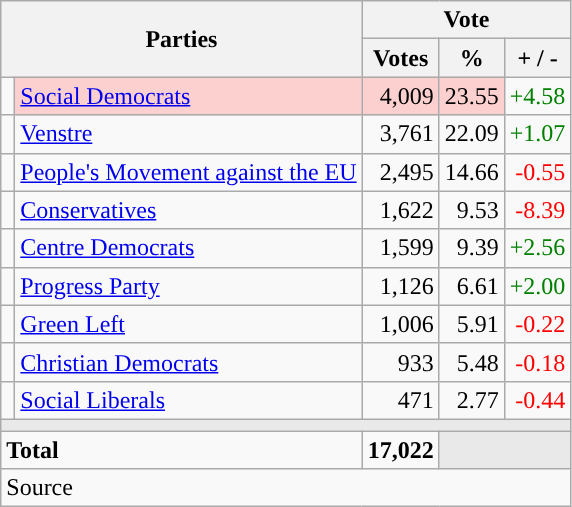<table class="wikitable" style="text-align:right;">
<tr>
<th style="text-align:centre;" rowspan="2" colspan="2" width="225">Parties</th>
<th colspan="3">Vote</th>
</tr>
<tr>
<th width="15">Votes</th>
<th width="15">%</th>
<th width="15">+ / -</th>
</tr>
<tr>
<td width="2" style="color:inherit;background:"></td>
<td bgcolor=#fbd0ce   align="left"><a href='#'>Social Democrats</a></td>
<td bgcolor=#fbd0ce>4,009</td>
<td bgcolor=#fbd0ce>23.55</td>
<td style=color:green;>+4.58</td>
</tr>
<tr>
<td width="2" style="color:inherit;background:"></td>
<td align="left"><a href='#'>Venstre</a></td>
<td>3,761</td>
<td>22.09</td>
<td style=color:green;>+1.07</td>
</tr>
<tr>
<td width="2" style="color:inherit;background:"></td>
<td align="left"><a href='#'>People's Movement against the EU</a></td>
<td>2,495</td>
<td>14.66</td>
<td style=color:red;>-0.55</td>
</tr>
<tr>
<td width="2" style="color:inherit;background:"></td>
<td align="left"><a href='#'>Conservatives</a></td>
<td>1,622</td>
<td>9.53</td>
<td style=color:red;>-8.39</td>
</tr>
<tr>
<td width="2" style="color:inherit;background:"></td>
<td align="left"><a href='#'>Centre Democrats</a></td>
<td>1,599</td>
<td>9.39</td>
<td style=color:green;>+2.56</td>
</tr>
<tr>
<td width="2" style="color:inherit;background:"></td>
<td align="left"><a href='#'>Progress Party</a></td>
<td>1,126</td>
<td>6.61</td>
<td style=color:green;>+2.00</td>
</tr>
<tr>
<td width="2" style="color:inherit;background:"></td>
<td align="left"><a href='#'>Green Left</a></td>
<td>1,006</td>
<td>5.91</td>
<td style=color:red;>-0.22</td>
</tr>
<tr>
<td width="2" style="color:inherit;background:"></td>
<td align="left"><a href='#'>Christian Democrats</a></td>
<td>933</td>
<td>5.48</td>
<td style=color:red;>-0.18</td>
</tr>
<tr>
<td width="2" style="color:inherit;background:"></td>
<td align="left"><a href='#'>Social Liberals</a></td>
<td>471</td>
<td>2.77</td>
<td style=color:red;>-0.44</td>
</tr>
<tr>
<td colspan="7" bgcolor="#E9E9E9"></td>
</tr>
<tr>
<td align="left" colspan="2"><strong>Total</strong></td>
<td><strong>17,022</strong></td>
<td bgcolor="#E9E9E9" colspan="2"></td>
</tr>
<tr>
<td align="left" colspan="6">Source</td>
</tr>
</table>
